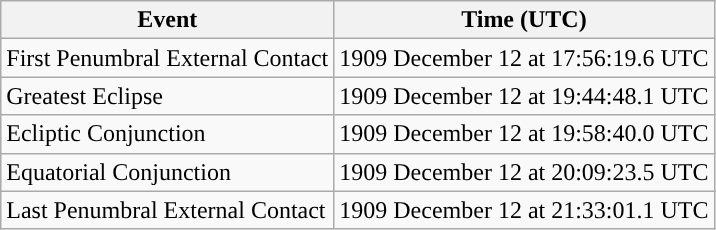<table class="wikitable">
<tr>
<th>Event</th>
<th>Time (UTC)</th>
</tr>
<tr>
<td>First Penumbral External Contact</td>
<td>1909 December 12 at 17:56:19.6 UTC</td>
</tr>
<tr>
<td>Greatest Eclipse</td>
<td>1909 December 12 at 19:44:48.1 UTC</td>
</tr>
<tr>
<td>Ecliptic Conjunction</td>
<td>1909 December 12 at 19:58:40.0 UTC</td>
</tr>
<tr>
<td>Equatorial Conjunction</td>
<td>1909 December 12 at 20:09:23.5 UTC</td>
</tr>
<tr>
<td>Last Penumbral External Contact</td>
<td>1909 December 12 at 21:33:01.1 UTC</td>
</tr>
</table>
